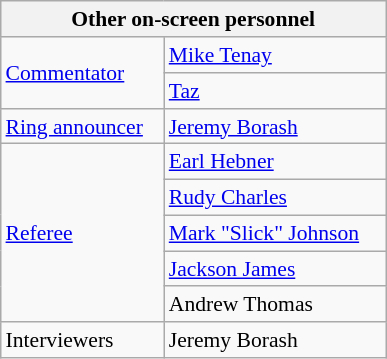<table align="right" class="wikitable" style="border:1px; font-size:90%; margin-left:1em;">
<tr>
<th colspan="2" width="250"><strong>Other on-screen personnel</strong></th>
</tr>
<tr>
<td rowspan=2><a href='#'>Commentator</a></td>
<td><a href='#'>Mike Tenay</a></td>
</tr>
<tr>
<td><a href='#'>Taz</a></td>
</tr>
<tr>
<td><a href='#'>Ring announcer</a></td>
<td><a href='#'>Jeremy Borash</a></td>
</tr>
<tr>
<td rowspan="5"><a href='#'>Referee</a></td>
<td><a href='#'>Earl Hebner</a></td>
</tr>
<tr>
<td><a href='#'>Rudy Charles</a></td>
</tr>
<tr>
<td><a href='#'>Mark "Slick" Johnson</a></td>
</tr>
<tr>
<td><a href='#'>Jackson James</a></td>
</tr>
<tr>
<td>Andrew Thomas</td>
</tr>
<tr>
<td rowspan=1>Interviewers</td>
<td>Jeremy Borash</td>
</tr>
<tr>
</tr>
</table>
